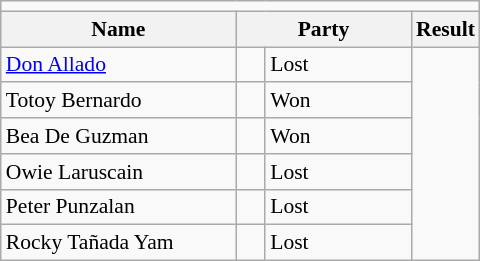<table class=wikitable style="font-size:90%">
<tr>
<td colspan=4 bgcolor=></td>
</tr>
<tr>
<th width=150px>Name</th>
<th colspan=2 width=110px>Party</th>
<th>Result</th>
</tr>
<tr>
<td><a href='#'>Don Allado</a></td>
<td></td>
<td>Lost</td>
</tr>
<tr>
<td>Totoy Bernardo</td>
<td></td>
<td>Won</td>
</tr>
<tr>
<td>Bea De Guzman</td>
<td></td>
<td>Won</td>
</tr>
<tr>
<td>Owie Laruscain</td>
<td></td>
<td>Lost</td>
</tr>
<tr>
<td>Peter Punzalan</td>
<td></td>
<td>Lost</td>
</tr>
<tr>
<td>Rocky Tañada Yam</td>
<td></td>
<td>Lost</td>
</tr>
</table>
